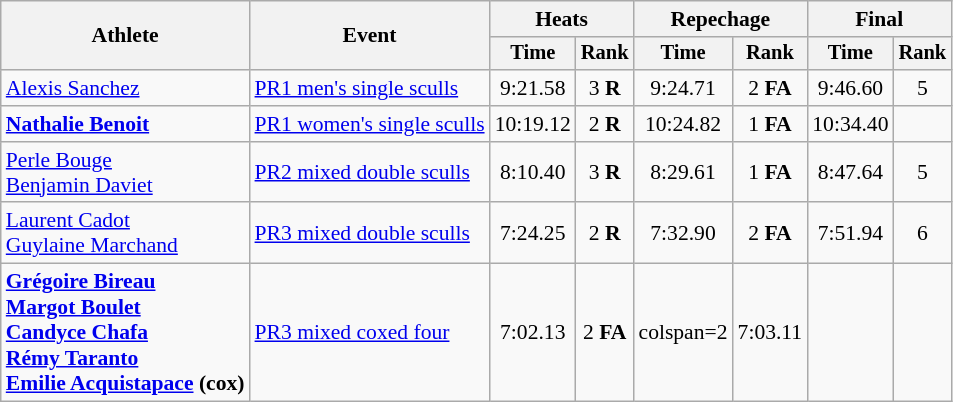<table class="wikitable" style="font-size:90%">
<tr>
<th rowspan=2>Athlete</th>
<th rowspan=2>Event</th>
<th colspan=2>Heats</th>
<th colspan=2>Repechage</th>
<th colspan=2>Final</th>
</tr>
<tr style="font-size:95%">
<th>Time</th>
<th>Rank</th>
<th>Time</th>
<th>Rank</th>
<th>Time</th>
<th>Rank</th>
</tr>
<tr align=center>
<td align=left><a href='#'>Alexis Sanchez</a></td>
<td align=left><a href='#'>PR1 men's single sculls</a></td>
<td>9:21.58</td>
<td>3 <strong>R</strong></td>
<td>9:24.71</td>
<td>2 <strong>FA</strong></td>
<td>9:46.60</td>
<td>5</td>
</tr>
<tr align=center>
<td align=left><strong><a href='#'>Nathalie Benoit</a></strong></td>
<td align=left><a href='#'>PR1 women's single sculls</a></td>
<td>10:19.12</td>
<td>2 <strong>R</strong></td>
<td>10:24.82</td>
<td>1 <strong>FA</strong></td>
<td>10:34.40</td>
<td></td>
</tr>
<tr align=center>
<td align=left><a href='#'>Perle Bouge</a><br><a href='#'>Benjamin Daviet</a></td>
<td align=left><a href='#'>PR2 mixed double sculls</a></td>
<td>8:10.40</td>
<td>3 <strong>R</strong></td>
<td>8:29.61</td>
<td>1 <strong>FA</strong></td>
<td>8:47.64</td>
<td>5</td>
</tr>
<tr align=center>
<td align=left><a href='#'>Laurent Cadot</a><br><a href='#'>Guylaine Marchand</a></td>
<td align=left><a href='#'>PR3 mixed double sculls</a></td>
<td>7:24.25</td>
<td>2 <strong>R</strong></td>
<td>7:32.90</td>
<td>2 <strong>FA</strong></td>
<td>7:51.94</td>
<td>6</td>
</tr>
<tr align=center>
<td align=left><strong><a href='#'>Grégoire Bireau</a><br><a href='#'>Margot Boulet</a><br><a href='#'>Candyce Chafa</a><br><a href='#'>Rémy Taranto</a><br><a href='#'>Emilie Acquistapace</a> (cox)</strong></td>
<td align=left><a href='#'>PR3 mixed coxed four</a></td>
<td>7:02.13</td>
<td>2 <strong>FA</strong></td>
<td>colspan=2 </td>
<td>7:03.11</td>
<td></td>
</tr>
</table>
